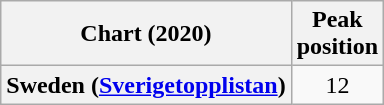<table class="wikitable plainrowheaders" style="text-align:center">
<tr>
<th scope="col">Chart (2020)</th>
<th scope="col">Peak<br>position</th>
</tr>
<tr>
<th scope="row">Sweden (<a href='#'>Sverigetopplistan</a>)</th>
<td>12</td>
</tr>
</table>
